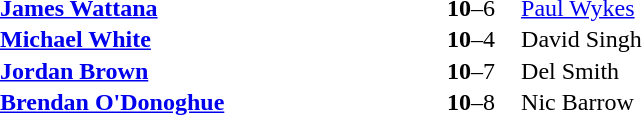<table width="50%" cellspacing="1">
<tr>
<th width=45%></th>
<th width=10%></th>
<th width=45%></th>
</tr>
<tr>
<td> <strong><a href='#'>James Wattana</a></strong></td>
<td align="center"><strong>10</strong>–6</td>
<td> <a href='#'>Paul Wykes</a></td>
</tr>
<tr>
<td> <strong><a href='#'>Michael White</a></strong></td>
<td align="center"><strong>10</strong>–4</td>
<td> David Singh</td>
</tr>
<tr>
<td> <strong><a href='#'>Jordan Brown</a></strong></td>
<td align="center"><strong>10</strong>–7</td>
<td> Del Smith</td>
</tr>
<tr>
<td> <strong><a href='#'>Brendan O'Donoghue</a></strong></td>
<td align="center"><strong>10</strong>–8</td>
<td> Nic Barrow</td>
</tr>
<tr>
</tr>
</table>
